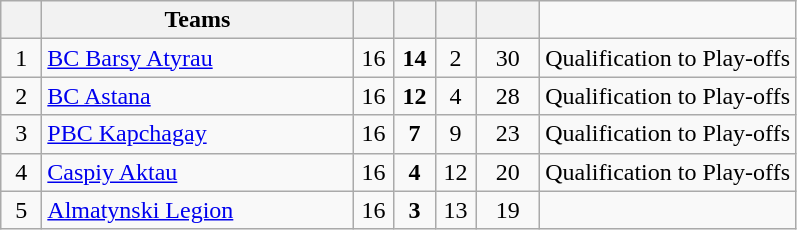<table class="wikitable" style="text-align: center;">
<tr>
<th width=20></th>
<th width=200>Teams</th>
<th width=20></th>
<th width=20></th>
<th width=20></th>
<th width=35></th>
</tr>
<tr>
<td>1</td>
<td align="left"><a href='#'>BC Barsy Atyrau</a></td>
<td>16</td>
<td><strong>14</strong></td>
<td>2</td>
<td>30</td>
<td>Qualification to Play-offs</td>
</tr>
<tr>
<td>2</td>
<td align="left"><a href='#'>BC Astana</a></td>
<td>16</td>
<td><strong>12</strong></td>
<td>4</td>
<td>28</td>
<td>Qualification to Play-offs</td>
</tr>
<tr>
<td>3</td>
<td align="left"><a href='#'>PBC Kapchagay</a></td>
<td>16</td>
<td><strong>7</strong></td>
<td>9</td>
<td>23</td>
<td>Qualification to Play-offs</td>
</tr>
<tr>
<td>4</td>
<td align="left"><a href='#'>Caspiy Aktau</a></td>
<td>16</td>
<td><strong>4</strong></td>
<td>12</td>
<td>20</td>
<td>Qualification to Play-offs</td>
</tr>
<tr>
<td>5</td>
<td align="left"><a href='#'>Almatynski Legion</a></td>
<td>16</td>
<td><strong>3</strong></td>
<td>13</td>
<td>19</td>
</tr>
</table>
